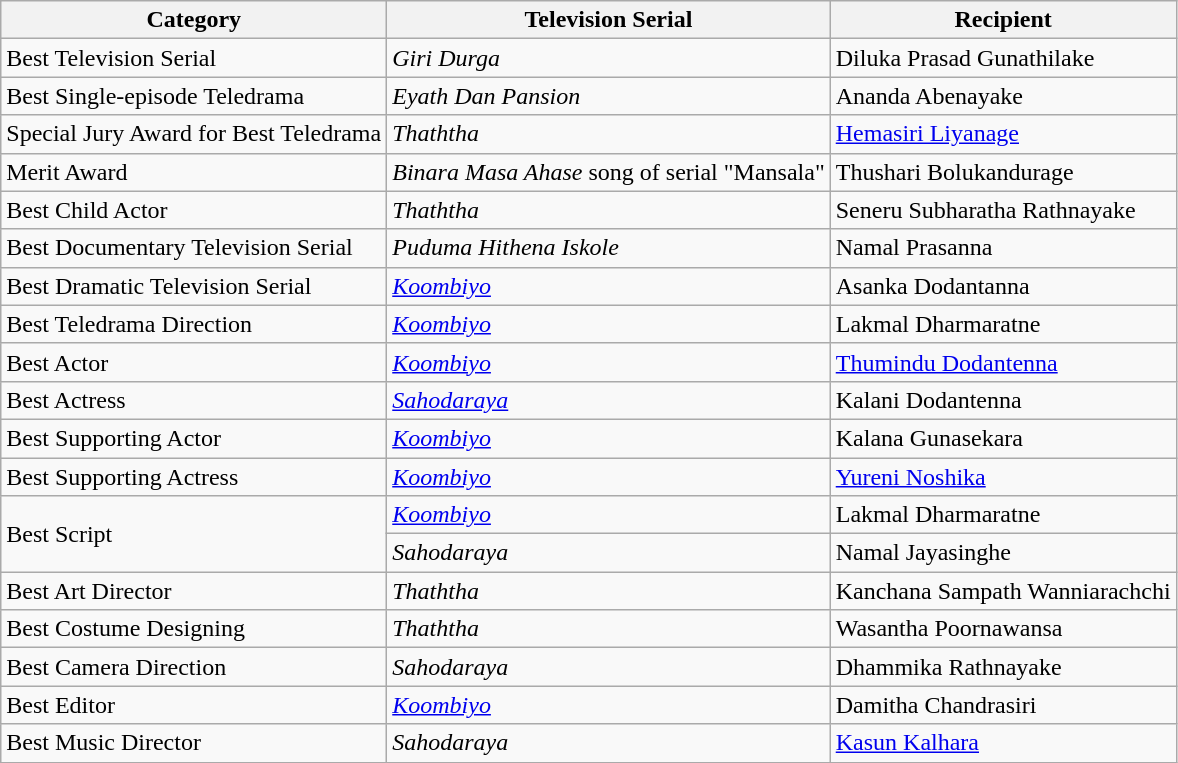<table class="wikitable plainrowheaders sortable">
<tr>
<th scope="col">Category</th>
<th scope="col">Television Serial</th>
<th scope="col">Recipient</th>
</tr>
<tr>
<td>Best Television Serial</td>
<td><em>Giri Durga</em></td>
<td>Diluka Prasad Gunathilake</td>
</tr>
<tr>
<td>Best Single-episode Teledrama</td>
<td><em>Eyath Dan Pansion</em></td>
<td>Ananda Abenayake</td>
</tr>
<tr>
<td>Special Jury Award for Best Teledrama</td>
<td><em>Thaththa</em></td>
<td><a href='#'>Hemasiri Liyanage</a></td>
</tr>
<tr>
<td>Merit Award</td>
<td><em>Binara Masa Ahase</em> song of serial "Mansala"</td>
<td>Thushari Bolukandurage</td>
</tr>
<tr>
<td>Best Child Actor</td>
<td><em>Thaththa</em></td>
<td>Seneru Subharatha Rathnayake</td>
</tr>
<tr>
<td>Best Documentary Television Serial</td>
<td><em>Puduma Hithena Iskole</em></td>
<td>Namal Prasanna</td>
</tr>
<tr>
<td>Best Dramatic Television Serial</td>
<td><em><a href='#'>Koombiyo</a></em></td>
<td>Asanka Dodantanna</td>
</tr>
<tr>
<td>Best Teledrama Direction</td>
<td><em><a href='#'>Koombiyo</a></em></td>
<td>Lakmal Dharmaratne</td>
</tr>
<tr>
<td>Best Actor</td>
<td><em><a href='#'>Koombiyo</a></em></td>
<td><a href='#'>Thumindu Dodantenna</a></td>
</tr>
<tr>
<td>Best Actress</td>
<td><em><a href='#'>Sahodaraya</a></em></td>
<td>Kalani Dodantenna</td>
</tr>
<tr>
<td>Best Supporting Actor</td>
<td><em><a href='#'>Koombiyo</a></em></td>
<td>Kalana Gunasekara</td>
</tr>
<tr>
<td>Best Supporting Actress</td>
<td><em><a href='#'>Koombiyo</a></em></td>
<td><a href='#'>Yureni Noshika</a></td>
</tr>
<tr>
<td rowspan=2>Best Script</td>
<td><em><a href='#'>Koombiyo</a></em></td>
<td>Lakmal Dharmaratne</td>
</tr>
<tr>
<td><em>Sahodaraya</em></td>
<td>Namal Jayasinghe</td>
</tr>
<tr>
<td>Best Art Director</td>
<td><em>Thaththa</em></td>
<td>Kanchana Sampath Wanniarachchi</td>
</tr>
<tr>
<td>Best Costume Designing</td>
<td><em>Thaththa</em></td>
<td>Wasantha Poornawansa</td>
</tr>
<tr>
<td>Best Camera Direction</td>
<td><em>Sahodaraya</em></td>
<td>Dhammika Rathnayake</td>
</tr>
<tr>
<td>Best Editor</td>
<td><em><a href='#'>Koombiyo</a></em></td>
<td>Damitha Chandrasiri</td>
</tr>
<tr>
<td>Best Music Director</td>
<td><em>Sahodaraya</em></td>
<td><a href='#'>Kasun Kalhara</a></td>
</tr>
</table>
